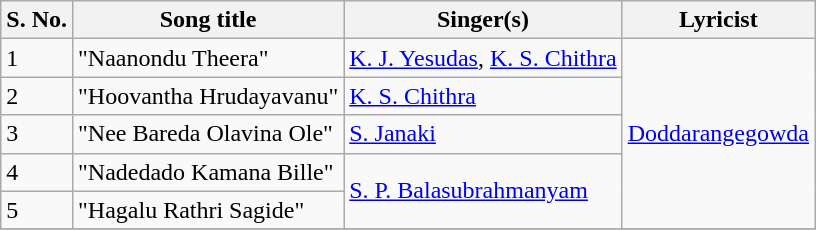<table class="wikitable">
<tr>
<th>S. No.</th>
<th>Song title</th>
<th>Singer(s)</th>
<th>Lyricist</th>
</tr>
<tr>
<td>1</td>
<td>"Naanondu Theera"</td>
<td><a href='#'>K. J. Yesudas</a>, <a href='#'>K. S. Chithra</a></td>
<td rowspan="5"><a href='#'>Doddarangegowda</a></td>
</tr>
<tr>
<td>2</td>
<td>"Hoovantha Hrudayavanu"</td>
<td><a href='#'>K. S. Chithra</a></td>
</tr>
<tr>
<td>3</td>
<td>"Nee Bareda Olavina Ole"</td>
<td><a href='#'>S. Janaki</a></td>
</tr>
<tr>
<td>4</td>
<td>"Nadedado Kamana Bille"</td>
<td rowspan="2"><a href='#'>S. P. Balasubrahmanyam</a></td>
</tr>
<tr>
<td>5</td>
<td>"Hagalu Rathri Sagide"</td>
</tr>
<tr>
</tr>
</table>
